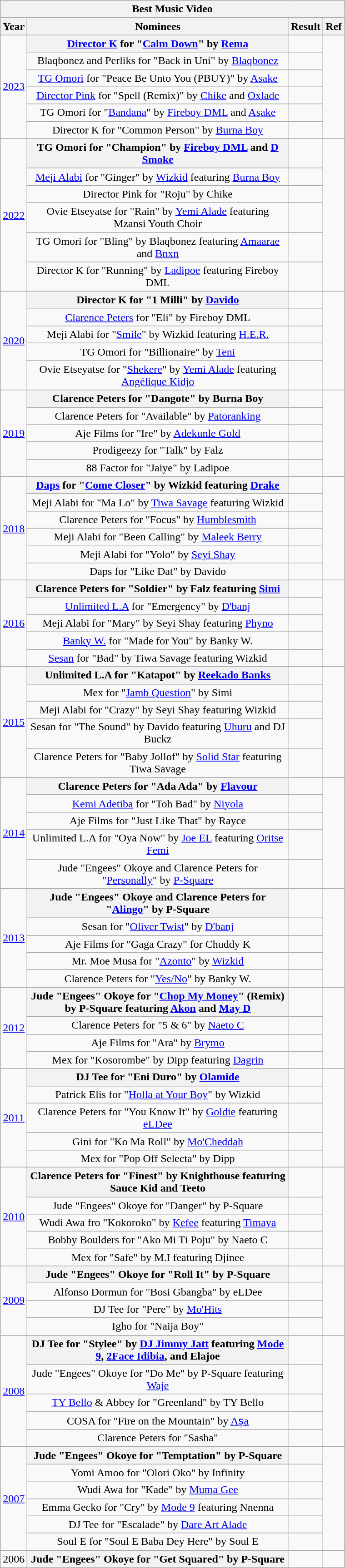<table class="wikitable" style="text-align:center; width:40%;">
<tr>
<th colspan="4">Best Music Video</th>
</tr>
<tr>
<th>Year</th>
<th>Nominees</th>
<th>Result</th>
<th>Ref</th>
</tr>
<tr>
<td rowspan="6"><a href='#'>2023</a></td>
<th><a href='#'>Director K</a> for "<a href='#'>Calm Down</a>" by <a href='#'>Rema</a></th>
<td></td>
<td rowspan="6"></td>
</tr>
<tr>
<td>Blaqbonez and Perliks for "Back in Uni" by <a href='#'>Blaqbonez</a></td>
<td></td>
</tr>
<tr>
<td><a href='#'>TG Omori</a> for "Peace Be Unto You (PBUY)" by <a href='#'>Asake</a></td>
<td></td>
</tr>
<tr>
<td><a href='#'>Director Pink</a> for "Spell (Remix)" by <a href='#'>Chike</a> and <a href='#'>Oxlade</a></td>
<td></td>
</tr>
<tr>
<td>TG Omori for "<a href='#'>Bandana</a>" by <a href='#'>Fireboy DML</a> and <a href='#'>Asake</a></td>
<td></td>
</tr>
<tr>
<td>Director K for "Common Person" by <a href='#'>Burna Boy</a></td>
<td></td>
</tr>
<tr>
<td rowspan="6"><a href='#'>2022</a></td>
<th>TG Omori for "Champion" by <a href='#'>Fireboy DML</a> and <a href='#'>D Smoke</a></th>
<td></td>
<td rowspan="6"></td>
</tr>
<tr>
<td><a href='#'>Meji Alabi</a> for "Ginger" by <a href='#'>Wizkid</a> featuring <a href='#'>Burna Boy</a></td>
<td></td>
</tr>
<tr>
<td>Director Pink for "Roju" by Chike</td>
<td></td>
</tr>
<tr>
<td>Ovie Etseyatse for "Rain" by <a href='#'>Yemi Alade</a> featuring Mzansi Youth Choir</td>
<td></td>
</tr>
<tr>
<td>TG Omori for "Bling" by Blaqbonez featuring <a href='#'>Amaarae</a> and <a href='#'>Bnxn</a></td>
<td></td>
</tr>
<tr>
<td>Director K for "Running" by <a href='#'>Ladipoe</a> featuring Fireboy DML</td>
<td></td>
</tr>
<tr>
<td rowspan="5"><a href='#'>2020</a></td>
<th>Director K for "1 Milli" by <a href='#'>Davido</a></th>
<td></td>
<td rowspan="5"></td>
</tr>
<tr>
<td><a href='#'>Clarence Peters</a> for "Eli" by Fireboy DML</td>
<td></td>
</tr>
<tr>
<td>Meji Alabi for "<a href='#'>Smile</a>" by Wizkid featuring <a href='#'>H.E.R.</a></td>
<td></td>
</tr>
<tr>
<td>TG Omori for "Billionaire" by <a href='#'>Teni</a></td>
<td></td>
</tr>
<tr>
<td>Ovie Etseyatse for "<a href='#'>Shekere</a>" by <a href='#'>Yemi Alade</a> featuring <a href='#'>Angélique Kidjo</a></td>
<td></td>
</tr>
<tr>
<td rowspan="5"><a href='#'>2019</a></td>
<th>Clarence Peters for "Dangote" by Burna Boy</th>
<td></td>
<td rowspan="5"></td>
</tr>
<tr>
<td>Clarence Peters for "Available" by <a href='#'>Patoranking</a></td>
<td></td>
</tr>
<tr>
<td>Aje Films for "Ire" by <a href='#'>Adekunle Gold</a></td>
<td></td>
</tr>
<tr>
<td>Prodigeezy for "Talk" by Falz</td>
<td></td>
</tr>
<tr>
<td>88 Factor for "Jaiye" by Ladipoe</td>
<td></td>
</tr>
<tr>
<td rowspan="6"><a href='#'>2018</a></td>
<th><a href='#'>Daps</a> for "<a href='#'>Come Closer</a>" by Wizkid featuring <a href='#'>Drake</a></th>
<td></td>
<td rowspan="6"></td>
</tr>
<tr>
<td>Meji Alabi for "Ma Lo" by <a href='#'>Tiwa Savage</a> featuring Wizkid</td>
<td></td>
</tr>
<tr>
<td>Clarence Peters for "Focus" by <a href='#'>Humblesmith</a></td>
<td></td>
</tr>
<tr>
<td>Meji Alabi for "Been Calling" by <a href='#'>Maleek Berry</a></td>
<td></td>
</tr>
<tr>
<td>Meji Alabi for "Yolo" by <a href='#'>Seyi Shay</a></td>
<td></td>
</tr>
<tr>
<td>Daps for "Like Dat" by Davido</td>
<td></td>
</tr>
<tr>
<td rowspan="5"><a href='#'>2016</a></td>
<th>Clarence Peters for "Soldier" by Falz featuring <a href='#'>Simi</a></th>
<td></td>
<td rowspan="5"></td>
</tr>
<tr>
<td><a href='#'>Unlimited L.A</a> for "Emergency" by <a href='#'>D'banj</a></td>
<td></td>
</tr>
<tr>
<td>Meji Alabi for "Mary" by Seyi Shay featuring <a href='#'>Phyno</a></td>
<td></td>
</tr>
<tr>
<td><a href='#'>Banky W.</a> for "Made for You" by Banky W.</td>
<td></td>
</tr>
<tr>
<td><a href='#'>Sesan</a> for "Bad" by Tiwa Savage featuring Wizkid</td>
<td></td>
</tr>
<tr>
<td rowspan="5"><a href='#'>2015</a></td>
<th>Unlimited L.A for "Katapot" by <a href='#'>Reekado Banks</a></th>
<td></td>
<td rowspan="5"></td>
</tr>
<tr>
<td>Mex for "<a href='#'>Jamb Question</a>" by Simi</td>
<td></td>
</tr>
<tr>
<td>Meji Alabi for "Crazy" by Seyi Shay featuring Wizkid</td>
<td></td>
</tr>
<tr>
<td>Sesan for "The Sound" by Davido featuring <a href='#'>Uhuru</a> and DJ Buckz</td>
<td></td>
</tr>
<tr>
<td>Clarence Peters for "Baby Jollof" by <a href='#'>Solid Star</a> featuring Tiwa Savage</td>
<td></td>
</tr>
<tr>
<td rowspan="5"><a href='#'>2014</a></td>
<th>Clarence Peters for "Ada Ada" by <a href='#'>Flavour</a></th>
<td></td>
<td rowspan="5"></td>
</tr>
<tr>
<td><a href='#'>Kemi Adetiba</a> for "Toh Bad" by <a href='#'>Niyola</a></td>
<td></td>
</tr>
<tr>
<td>Aje Films for "Just Like That" by Rayce</td>
<td></td>
</tr>
<tr>
<td>Unlimited L.A for "Oya Now" by <a href='#'>Joe EL</a> featuring <a href='#'>Oritse Femi</a></td>
<td></td>
</tr>
<tr>
<td>Jude "Engees" Okoye and Clarence Peters for "<a href='#'>Personally</a>" by <a href='#'>P-Square</a></td>
<td></td>
</tr>
<tr>
<td rowspan="5"><a href='#'>2013</a></td>
<th>Jude "Engees" Okoye and Clarence Peters for "<a href='#'>Alingo</a>" by P-Square</th>
<td></td>
<td rowspan="5"></td>
</tr>
<tr>
<td>Sesan for "<a href='#'>Oliver Twist</a>" by <a href='#'>D'banj</a></td>
<td></td>
</tr>
<tr>
<td>Aje Films for "Gaga Crazy" for Chuddy K</td>
<td></td>
</tr>
<tr>
<td>Mr. Moe Musa for "<a href='#'>Azonto</a>" by <a href='#'>Wizkid</a></td>
<td></td>
</tr>
<tr>
<td>Clarence Peters for "<a href='#'>Yes/No</a>" by Banky W.</td>
<td></td>
</tr>
<tr>
<td rowspan="4"><a href='#'>2012</a></td>
<th>Jude "Engees" Okoye for "<a href='#'>Chop My Money</a>" (Remix) by P-Square featuring <a href='#'>Akon</a> and <a href='#'>May D</a></th>
<td></td>
<td rowspan="4"></td>
</tr>
<tr>
<td>Clarence Peters for "5 & 6" by <a href='#'>Naeto C</a></td>
<td></td>
</tr>
<tr>
<td>Aje Films for "Ara" by <a href='#'>Brymo</a></td>
<td></td>
</tr>
<tr>
<td>Mex for "Kosorombe" by Dipp featuring <a href='#'>Dagrin</a></td>
<td></td>
</tr>
<tr>
<td rowspan="5"><a href='#'>2011</a></td>
<th>DJ Tee for "Eni Duro" by <a href='#'>Olamide</a></th>
<td></td>
<td rowspan="5"></td>
</tr>
<tr>
<td>Patrick Elis for "<a href='#'>Holla at Your Boy</a>" by Wizkid</td>
<td></td>
</tr>
<tr>
<td>Clarence Peters for "You Know It" by <a href='#'>Goldie</a> featuring <a href='#'>eLDee</a></td>
<td></td>
</tr>
<tr>
<td>Gini for "Ko Ma Roll" by <a href='#'>Mo'Cheddah</a></td>
<td></td>
</tr>
<tr>
<td>Mex for "Pop Off Selecta" by Dipp</td>
<td></td>
</tr>
<tr>
<td rowspan="5"><a href='#'>2010</a></td>
<th>Clarence Peters for "Finest" by Knighthouse featuring Sauce Kid and Teeto</th>
<td></td>
<td rowspan="5"></td>
</tr>
<tr>
<td>Jude "Engees" Okoye for "Danger" by P-Square</td>
<td></td>
</tr>
<tr>
<td>Wudi Awa fro "Kokoroko" by <a href='#'>Kefee</a> featuring <a href='#'>Timaya</a></td>
<td></td>
</tr>
<tr>
<td>Bobby Boulders for "Ako Mi Ti Poju" by Naeto C</td>
<td></td>
</tr>
<tr>
<td>Mex for "Safe" by M.I featuring Djinee</td>
<td></td>
</tr>
<tr>
<td rowspan="4"><a href='#'>2009</a></td>
<th>Jude "Engees" Okoye for "Roll It" by P-Square</th>
<td></td>
<td rowspan="4"></td>
</tr>
<tr>
<td>Alfonso Dormun for "Bosi Gbangba" by eLDee</td>
<td></td>
</tr>
<tr>
<td>DJ Tee for "Pere" by <a href='#'>Mo'Hits</a></td>
<td></td>
</tr>
<tr>
<td>Igho for "Naija Boy"</td>
<td></td>
</tr>
<tr>
<td rowspan="5"><a href='#'>2008</a></td>
<th>DJ Tee for "Stylee" by <a href='#'>DJ Jimmy Jatt</a> featuring <a href='#'>Mode 9</a>, <a href='#'>2Face Idibia</a>, and Elajoe</th>
<td></td>
<td rowspan="5"></td>
</tr>
<tr>
<td>Jude "Engees" Okoye for "Do Me" by P-Square featuring <a href='#'>Waje</a></td>
<td></td>
</tr>
<tr>
<td><a href='#'>TY Bello</a> & Abbey for "Greenland" by TY Bello</td>
<td></td>
</tr>
<tr>
<td>COSA for "Fire on the Mountain" by <a href='#'>Aṣa</a></td>
<td></td>
</tr>
<tr>
<td>Clarence Peters for "Sasha"</td>
<td></td>
</tr>
<tr>
<td rowspan="6"><a href='#'>2007</a></td>
<th>Jude "Engees" Okoye for "Temptation" by P-Square</th>
<td></td>
<td rowspan="6"></td>
</tr>
<tr>
<td>Yomi Amoo for "Olori Oko" by Infinity</td>
<td></td>
</tr>
<tr>
<td>Wudi Awa for "Kade" by <a href='#'>Muma Gee</a></td>
<td></td>
</tr>
<tr>
<td>Emma Gecko for "Cry" by <a href='#'>Mode 9</a> featuring Nnenna</td>
<td></td>
</tr>
<tr>
<td>DJ Tee for "Escalade" by <a href='#'>Dare Art Alade</a></td>
<td></td>
</tr>
<tr>
<td>Soul E for "Soul E Baba Dey Here" by Soul E</td>
<td></td>
</tr>
<tr>
<td>2006</td>
<th>Jude "Engees" Okoye for "Get Squared" by P-Square</th>
<td></td>
<td></td>
</tr>
</table>
